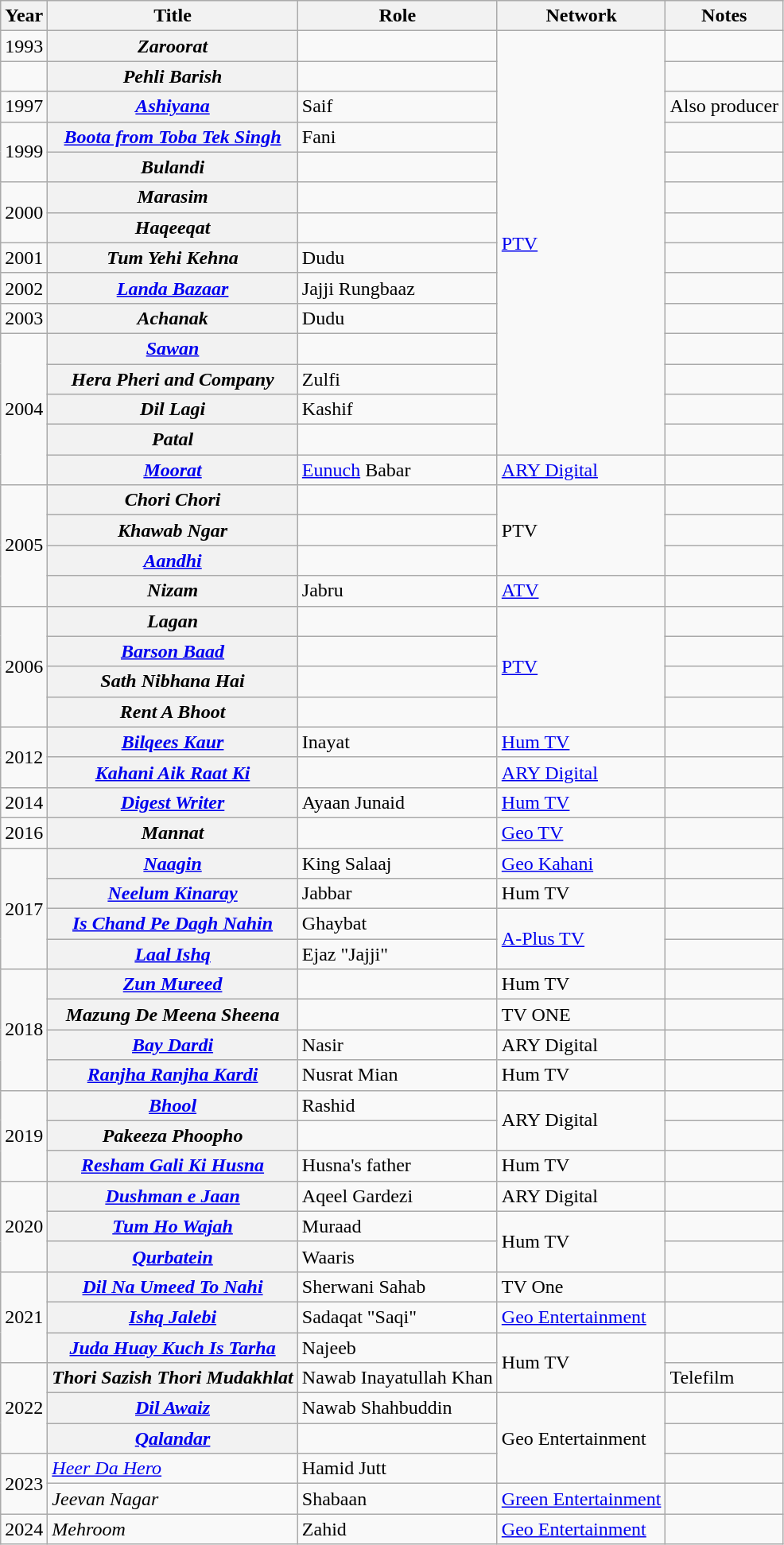<table class="sortable wikitable plainrowheaders">
<tr>
<th>Year</th>
<th>Title</th>
<th>Role</th>
<th>Network</th>
<th>Notes</th>
</tr>
<tr>
<td>1993</td>
<th scope="row"><em>Zaroorat</em></th>
<td></td>
<td rowspan="14"><a href='#'>PTV</a></td>
<td></td>
</tr>
<tr>
<td></td>
<th scope="row"><em>Pehli Barish</em></th>
<td></td>
<td></td>
</tr>
<tr>
<td>1997</td>
<th scope="row"><em><a href='#'>Ashiyana</a></em></th>
<td>Saif</td>
<td>Also producer</td>
</tr>
<tr>
<td rowspan="2">1999</td>
<th scope="row"><em><a href='#'>Boota from Toba Tek Singh</a></em></th>
<td>Fani</td>
<td></td>
</tr>
<tr>
<th scope="row"><em>Bulandi</em></th>
<td></td>
<td></td>
</tr>
<tr>
<td rowspan="2">2000</td>
<th scope="row"><em>Marasim</em></th>
<td></td>
<td></td>
</tr>
<tr>
<th scope="row"><em>Haqeeqat</em></th>
<td></td>
<td></td>
</tr>
<tr>
<td>2001</td>
<th scope="row"><em>Tum Yehi  Kehna</em></th>
<td>Dudu</td>
<td></td>
</tr>
<tr>
<td>2002</td>
<th scope="row"><a href='#'><em>Landa Bazaar</em></a></th>
<td>Jajji Rungbaaz</td>
<td></td>
</tr>
<tr>
<td>2003</td>
<th scope="row"><em>Achanak</em></th>
<td>Dudu</td>
<td></td>
</tr>
<tr>
<td rowspan="5">2004</td>
<th scope="row"><em><a href='#'>Sawan</a></em></th>
<td></td>
<td></td>
</tr>
<tr>
<th scope="row"><em>Hera Pheri and Company</em></th>
<td>Zulfi</td>
<td></td>
</tr>
<tr>
<th scope="row"><em>Dil Lagi</em></th>
<td>Kashif</td>
<td></td>
</tr>
<tr>
<th scope="row"><em>Patal</em></th>
<td></td>
<td></td>
</tr>
<tr>
<th scope="row"><em><a href='#'>Moorat</a></em></th>
<td><a href='#'>Eunuch</a> Babar</td>
<td><a href='#'>ARY Digital</a></td>
<td></td>
</tr>
<tr>
<td rowspan="4">2005</td>
<th scope="row"><em>Chori Chori</em></th>
<td></td>
<td rowspan="3">PTV</td>
<td></td>
</tr>
<tr>
<th scope="row"><em>Khawab Ngar</em></th>
<td></td>
<td></td>
</tr>
<tr>
<th scope="row"><em><a href='#'>Aandhi</a></em></th>
<td></td>
<td></td>
</tr>
<tr>
<th scope="row"><em>Nizam</em></th>
<td>Jabru</td>
<td><a href='#'>ATV</a></td>
<td></td>
</tr>
<tr>
<td rowspan="4">2006</td>
<th scope="row"><em>Lagan</em></th>
<td></td>
<td rowspan="4"><a href='#'>PTV</a></td>
<td></td>
</tr>
<tr>
<th scope="row"><em><a href='#'>Barson Baad</a></em></th>
<td></td>
<td></td>
</tr>
<tr>
<th scope="row"><em>Sath Nibhana Hai</em></th>
<td></td>
<td></td>
</tr>
<tr>
<th scope="row"><em>Rent A Bhoot</em></th>
<td></td>
<td></td>
</tr>
<tr>
<td rowspan="2">2012</td>
<th scope="row"><em><a href='#'>Bilqees Kaur</a></em></th>
<td>Inayat</td>
<td><a href='#'>Hum TV</a></td>
<td></td>
</tr>
<tr>
<th scope="row"><em><a href='#'>Kahani Aik Raat Ki</a></em></th>
<td></td>
<td><a href='#'>ARY Digital</a></td>
<td></td>
</tr>
<tr>
<td>2014</td>
<th scope="row"><em><a href='#'>Digest Writer</a></em></th>
<td>Ayaan Junaid</td>
<td><a href='#'>Hum TV</a></td>
<td></td>
</tr>
<tr>
<td>2016</td>
<th scope="row"><em>Mannat</em></th>
<td></td>
<td><a href='#'>Geo TV</a></td>
<td></td>
</tr>
<tr>
<td rowspan="4">2017</td>
<th scope="row"><em><a href='#'>Naagin</a></em></th>
<td>King Salaaj</td>
<td><a href='#'>Geo Kahani</a></td>
<td></td>
</tr>
<tr>
<th scope="row"><em><a href='#'>Neelum Kinaray</a></em></th>
<td>Jabbar</td>
<td>Hum TV</td>
<td></td>
</tr>
<tr>
<th scope="row"><em><a href='#'>Is Chand Pe Dagh Nahin</a></em></th>
<td>Ghaybat</td>
<td rowspan="2"><a href='#'>A-Plus TV</a></td>
<td></td>
</tr>
<tr>
<th scope="row"><em><a href='#'>Laal Ishq</a></em></th>
<td>Ejaz "Jajji"</td>
<td></td>
</tr>
<tr>
<td rowspan="4">2018</td>
<th scope="row"><em><a href='#'>Zun Mureed</a></em></th>
<td></td>
<td>Hum TV</td>
<td></td>
</tr>
<tr>
<th scope="row"><em>Mazung De Meena Sheena</em></th>
<td></td>
<td>TV ONE</td>
<td></td>
</tr>
<tr>
<th scope="row"><em><a href='#'>Bay Dardi</a></em></th>
<td>Nasir</td>
<td>ARY Digital</td>
<td></td>
</tr>
<tr>
<th scope="row"><em><a href='#'>Ranjha Ranjha Kardi</a></em></th>
<td>Nusrat Mian</td>
<td>Hum TV</td>
<td></td>
</tr>
<tr>
<td rowspan="3">2019</td>
<th scope="row"><em><a href='#'>Bhool</a></em></th>
<td>Rashid</td>
<td rowspan="2">ARY Digital</td>
<td></td>
</tr>
<tr>
<th scope="row"><em>Pakeeza Phoopho</em></th>
<td></td>
<td></td>
</tr>
<tr>
<th scope="row"><em><a href='#'>Resham Gali Ki Husna</a></em></th>
<td>Husna's father</td>
<td>Hum TV</td>
<td></td>
</tr>
<tr>
<td rowspan="3">2020</td>
<th scope="row"><em><a href='#'>Dushman e Jaan</a></em></th>
<td>Aqeel Gardezi</td>
<td>ARY Digital</td>
<td></td>
</tr>
<tr>
<th scope="row"><em><a href='#'>Tum Ho Wajah</a></em></th>
<td>Muraad</td>
<td rowspan="2">Hum TV</td>
<td></td>
</tr>
<tr>
<th scope="row"><em><a href='#'>Qurbatein</a></em></th>
<td>Waaris</td>
<td></td>
</tr>
<tr>
<td rowspan="3">2021</td>
<th scope="row"><em><a href='#'>Dil Na Umeed To Nahi</a></em></th>
<td>Sherwani Sahab</td>
<td>TV One</td>
<td></td>
</tr>
<tr>
<th scope="row"><em><a href='#'>Ishq Jalebi</a></em></th>
<td>Sadaqat "Saqi"</td>
<td><a href='#'>Geo Entertainment</a></td>
<td></td>
</tr>
<tr>
<th scope="row"><em><a href='#'>Juda Huay Kuch Is Tarha</a></em></th>
<td>Najeeb</td>
<td rowspan="2">Hum TV</td>
<td></td>
</tr>
<tr>
<td rowspan="3">2022</td>
<th scope="row"><em>Thori Sazish Thori Mudakhlat</em></th>
<td>Nawab Inayatullah Khan</td>
<td>Telefilm</td>
</tr>
<tr>
<th scope="row"><em><a href='#'>Dil Awaiz</a></em></th>
<td>Nawab Shahbuddin</td>
<td rowspan="3">Geo Entertainment</td>
<td></td>
</tr>
<tr>
<th scope="row"><em><a href='#'>Qalandar</a></em></th>
<td></td>
<td></td>
</tr>
<tr>
<td rowspan="2">2023</td>
<td><em><a href='#'>Heer Da Hero</a></em></td>
<td>Hamid Jutt</td>
<td></td>
</tr>
<tr>
<td><em>Jeevan Nagar</em></td>
<td>Shabaan</td>
<td><a href='#'>Green Entertainment</a></td>
<td></td>
</tr>
<tr>
<td>2024</td>
<td><em>Mehroom</em></td>
<td>Zahid</td>
<td><a href='#'>Geo Entertainment</a></td>
<td></td>
</tr>
</table>
